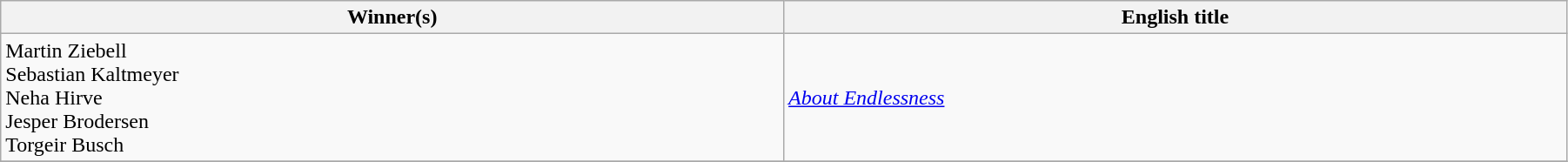<table class="wikitable" width="95%" cellpadding="5">
<tr>
<th width="18%">Winner(s)</th>
<th width="18%">English title</th>
</tr>
<tr>
<td>  Martin Ziebell <br>  Sebastian Kaltmeyer <br>  Neha Hirve <br>  Jesper Brodersen <br>  Torgeir Busch</td>
<td><em><a href='#'>About Endlessness</a></em></td>
</tr>
<tr>
</tr>
</table>
